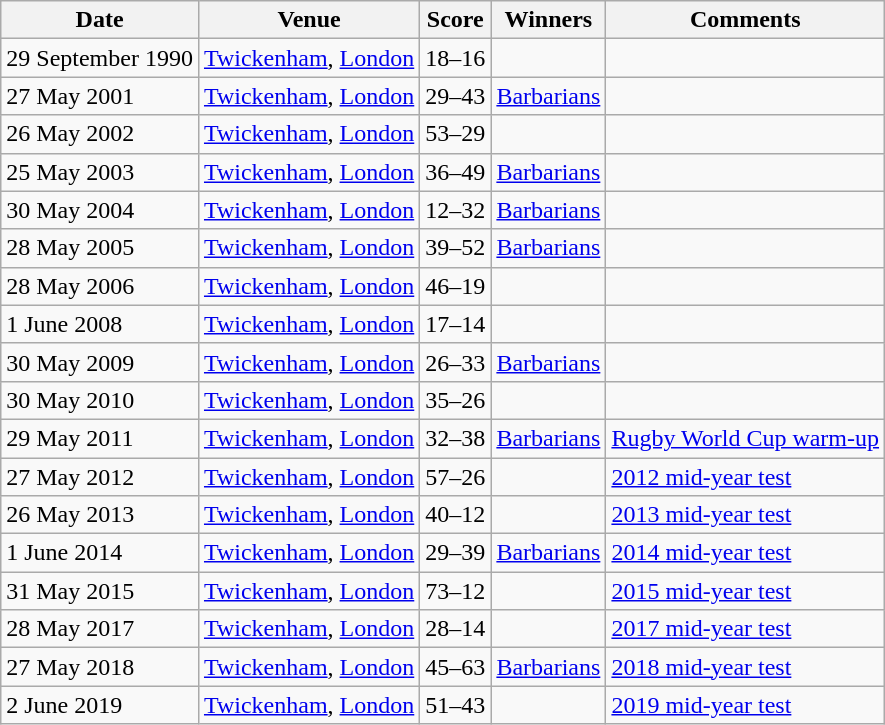<table class="wikitable sortable">
<tr>
<th>Date</th>
<th>Venue</th>
<th>Score</th>
<th>Winners</th>
<th>Comments</th>
</tr>
<tr>
<td>29 September 1990</td>
<td><a href='#'>Twickenham</a>, <a href='#'>London</a></td>
<td align="center">18–16</td>
<td></td>
<td></td>
</tr>
<tr>
<td>27 May 2001</td>
<td><a href='#'>Twickenham</a>, <a href='#'>London</a></td>
<td align="center">29–43</td>
<td><a href='#'>Barbarians</a></td>
<td></td>
</tr>
<tr>
<td>26 May 2002</td>
<td><a href='#'>Twickenham</a>, <a href='#'>London</a></td>
<td align="center">53–29</td>
<td></td>
<td></td>
</tr>
<tr>
<td>25 May 2003</td>
<td><a href='#'>Twickenham</a>, <a href='#'>London</a></td>
<td align="center">36–49</td>
<td><a href='#'>Barbarians</a></td>
<td></td>
</tr>
<tr>
<td>30 May 2004</td>
<td><a href='#'>Twickenham</a>, <a href='#'>London</a></td>
<td align="center">12–32</td>
<td><a href='#'>Barbarians</a></td>
<td></td>
</tr>
<tr>
<td>28 May 2005</td>
<td><a href='#'>Twickenham</a>, <a href='#'>London</a></td>
<td align="center">39–52</td>
<td><a href='#'>Barbarians</a></td>
<td></td>
</tr>
<tr>
<td>28 May 2006</td>
<td><a href='#'>Twickenham</a>, <a href='#'>London</a></td>
<td align="center">46–19</td>
<td></td>
<td></td>
</tr>
<tr>
<td>1 June 2008</td>
<td><a href='#'>Twickenham</a>, <a href='#'>London</a></td>
<td align="center">17–14</td>
<td></td>
<td></td>
</tr>
<tr>
<td>30 May 2009</td>
<td><a href='#'>Twickenham</a>, <a href='#'>London</a></td>
<td align="center">26–33</td>
<td><a href='#'>Barbarians</a></td>
<td></td>
</tr>
<tr>
<td>30 May 2010</td>
<td><a href='#'>Twickenham</a>, <a href='#'>London</a></td>
<td align="center">35–26</td>
<td></td>
<td></td>
</tr>
<tr>
<td>29 May 2011</td>
<td><a href='#'>Twickenham</a>, <a href='#'>London</a></td>
<td align="center">32–38</td>
<td><a href='#'>Barbarians</a></td>
<td><a href='#'>Rugby World Cup warm-up</a></td>
</tr>
<tr>
<td>27 May 2012</td>
<td><a href='#'>Twickenham</a>, <a href='#'>London</a></td>
<td align="center">57–26</td>
<td></td>
<td><a href='#'>2012 mid-year test</a></td>
</tr>
<tr>
<td>26 May 2013</td>
<td><a href='#'>Twickenham</a>, <a href='#'>London</a></td>
<td align="center">40–12</td>
<td></td>
<td><a href='#'>2013 mid-year test</a></td>
</tr>
<tr>
<td>1 June 2014</td>
<td><a href='#'>Twickenham</a>, <a href='#'>London</a></td>
<td align="center">29–39</td>
<td><a href='#'>Barbarians</a></td>
<td><a href='#'>2014 mid-year test</a></td>
</tr>
<tr>
<td>31 May 2015</td>
<td><a href='#'>Twickenham</a>, <a href='#'>London</a></td>
<td align="center">73–12</td>
<td></td>
<td><a href='#'>2015 mid-year test</a></td>
</tr>
<tr>
<td>28 May 2017</td>
<td><a href='#'>Twickenham</a>, <a href='#'>London</a></td>
<td align="center">28–14</td>
<td></td>
<td><a href='#'>2017 mid-year test</a></td>
</tr>
<tr>
<td>27 May 2018</td>
<td><a href='#'>Twickenham</a>, <a href='#'>London</a></td>
<td align="center">45–63</td>
<td><a href='#'>Barbarians</a></td>
<td><a href='#'>2018 mid-year test</a></td>
</tr>
<tr>
<td>2 June 2019</td>
<td><a href='#'>Twickenham</a>, <a href='#'>London</a></td>
<td align="center">51–43</td>
<td></td>
<td><a href='#'>2019 mid-year test</a></td>
</tr>
</table>
